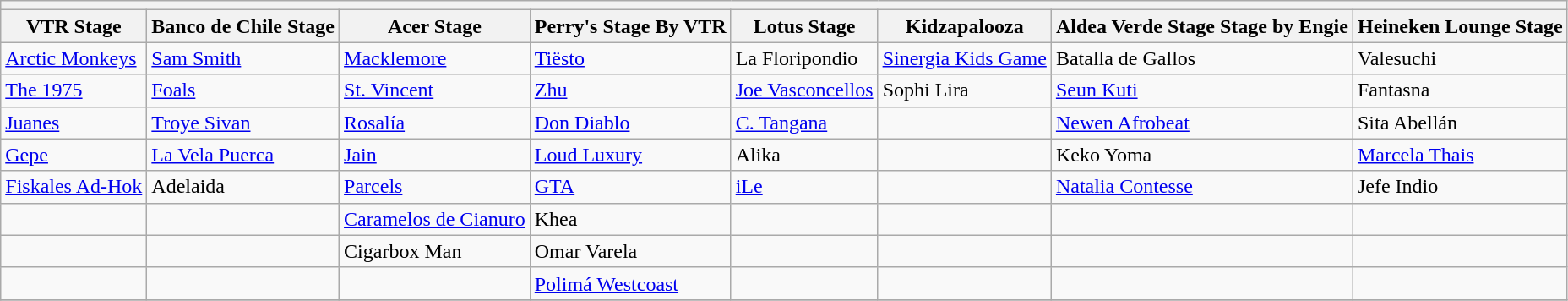<table class="wikitable">
<tr>
<th colspan="8"></th>
</tr>
<tr>
<th>VTR Stage</th>
<th>Banco de Chile Stage</th>
<th>Acer Stage</th>
<th>Perry's Stage By VTR</th>
<th>Lotus Stage</th>
<th>Kidzapalooza</th>
<th>Aldea Verde Stage Stage by Engie</th>
<th>Heineken Lounge Stage</th>
</tr>
<tr>
<td><a href='#'>Arctic Monkeys</a></td>
<td><a href='#'>Sam Smith</a></td>
<td><a href='#'>Macklemore</a></td>
<td><a href='#'>Tiësto</a></td>
<td>La Floripondio</td>
<td><a href='#'>Sinergia Kids Game</a></td>
<td>Batalla de Gallos</td>
<td>Valesuchi</td>
</tr>
<tr>
<td><a href='#'>The 1975</a></td>
<td><a href='#'>Foals</a></td>
<td><a href='#'>St. Vincent</a></td>
<td><a href='#'>Zhu</a></td>
<td><a href='#'>Joe Vasconcellos</a></td>
<td>Sophi Lira</td>
<td><a href='#'>Seun Kuti</a></td>
<td>Fantasna</td>
</tr>
<tr>
<td><a href='#'>Juanes</a></td>
<td><a href='#'>Troye Sivan</a></td>
<td><a href='#'>Rosalía</a></td>
<td><a href='#'>Don Diablo</a></td>
<td><a href='#'>C. Tangana</a></td>
<td></td>
<td><a href='#'>Newen Afrobeat</a></td>
<td>Sita Abellán</td>
</tr>
<tr>
<td><a href='#'>Gepe</a></td>
<td><a href='#'>La Vela Puerca</a></td>
<td><a href='#'>Jain</a></td>
<td><a href='#'>Loud Luxury</a></td>
<td>Alika</td>
<td></td>
<td>Keko Yoma</td>
<td><a href='#'>Marcela Thais</a></td>
</tr>
<tr>
<td><a href='#'>Fiskales Ad-Hok</a></td>
<td>Adelaida</td>
<td><a href='#'>Parcels</a></td>
<td><a href='#'>GTA</a></td>
<td><a href='#'>iLe</a></td>
<td></td>
<td><a href='#'>Natalia Contesse</a></td>
<td>Jefe Indio</td>
</tr>
<tr>
<td></td>
<td></td>
<td><a href='#'>Caramelos de Cianuro</a></td>
<td>Khea</td>
<td></td>
<td></td>
<td></td>
<td></td>
</tr>
<tr>
<td></td>
<td></td>
<td>Cigarbox Man</td>
<td>Omar Varela</td>
<td></td>
<td></td>
<td></td>
<td></td>
</tr>
<tr>
<td></td>
<td></td>
<td></td>
<td><a href='#'>Polimá Westcoast</a></td>
<td></td>
<td></td>
<td></td>
<td></td>
</tr>
<tr>
</tr>
</table>
